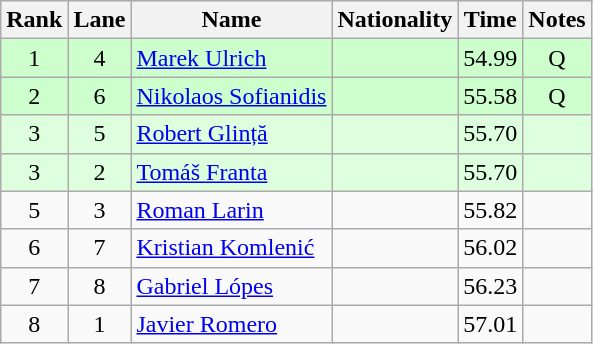<table class="wikitable sortable" style="text-align:center">
<tr>
<th>Rank</th>
<th>Lane</th>
<th>Name</th>
<th>Nationality</th>
<th>Time</th>
<th>Notes</th>
</tr>
<tr bgcolor=ccffcc>
<td>1</td>
<td>4</td>
<td align=left><a href='#'>Marek Ulrich</a></td>
<td align=left></td>
<td>54.99</td>
<td>Q</td>
</tr>
<tr bgcolor=ccffcc>
<td>2</td>
<td>6</td>
<td align=left><a href='#'>Nikolaos Sofianidis</a></td>
<td align=left></td>
<td>55.58</td>
<td>Q</td>
</tr>
<tr bgcolor=ddffdd>
<td>3</td>
<td>5</td>
<td align=left><a href='#'>Robert Glință</a></td>
<td align=left></td>
<td>55.70</td>
<td></td>
</tr>
<tr bgcolor=ddffdd>
<td>3</td>
<td>2</td>
<td align=left><a href='#'>Tomáš Franta</a></td>
<td align=left></td>
<td>55.70</td>
<td></td>
</tr>
<tr>
<td>5</td>
<td>3</td>
<td align=left><a href='#'>Roman Larin</a></td>
<td align=left></td>
<td>55.82</td>
<td></td>
</tr>
<tr>
<td>6</td>
<td>7</td>
<td align=left><a href='#'>Kristian Komlenić</a></td>
<td align=left></td>
<td>56.02</td>
<td></td>
</tr>
<tr>
<td>7</td>
<td>8</td>
<td align=left><a href='#'>Gabriel Lópes</a></td>
<td align=left></td>
<td>56.23</td>
<td></td>
</tr>
<tr>
<td>8</td>
<td>1</td>
<td align=left><a href='#'>Javier Romero</a></td>
<td align=left></td>
<td>57.01</td>
<td></td>
</tr>
</table>
